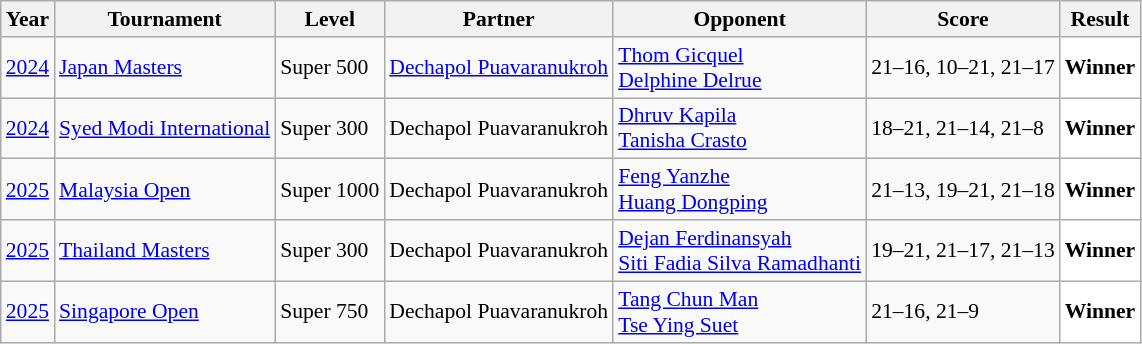<table class="sortable wikitable" style="font-size: 90%">
<tr>
<th>Year</th>
<th>Tournament</th>
<th>Level</th>
<th>Partner</th>
<th>Opponent</th>
<th>Score</th>
<th>Result</th>
</tr>
<tr>
<td align="center"><a href='#'>2024</a></td>
<td align="left"><a href='#'>Japan Masters</a></td>
<td align="left">Super 500</td>
<td align="left"> <a href='#'>Dechapol Puavaranukroh</a></td>
<td align="left"> <a href='#'>Thom Gicquel</a> <br> <a href='#'>Delphine Delrue</a></td>
<td align="left">21–16, 10–21, 21–17</td>
<td style="text-align:left; background:white"> <strong>Winner</strong></td>
</tr>
<tr>
<td align="center"><a href='#'>2024</a></td>
<td align="left"><a href='#'>Syed Modi International</a></td>
<td align="left">Super 300</td>
<td align="left"> Dechapol Puavaranukroh</td>
<td align="left"> <a href='#'>Dhruv Kapila</a> <br> <a href='#'>Tanisha Crasto</a></td>
<td align="left">18–21, 21–14, 21–8</td>
<td style="text-align:left; background:white"> <strong>Winner</strong></td>
</tr>
<tr>
<td align="center"><a href='#'>2025</a></td>
<td align="left"><a href='#'>Malaysia Open</a></td>
<td align="left">Super 1000</td>
<td align="left"> Dechapol Puavaranukroh</td>
<td align="left"> <a href='#'>Feng Yanzhe</a> <br> <a href='#'>Huang Dongping</a></td>
<td align="left">21–13, 19–21, 21–18</td>
<td style="text-align:left; background: white"> <strong>Winner</strong></td>
</tr>
<tr>
<td align="center"><a href='#'>2025</a></td>
<td align="left"><a href='#'>Thailand Masters</a></td>
<td align="left">Super 300</td>
<td align="left"> Dechapol Puavaranukroh</td>
<td align="left"> <a href='#'>Dejan Ferdinansyah</a><br> <a href='#'>Siti Fadia Silva Ramadhanti</a></td>
<td align="left">19–21, 21–17, 21–13</td>
<td style="text-align:left; background:white"> <strong>Winner</strong></td>
</tr>
<tr>
<td align="center"><a href='#'>2025</a></td>
<td align="left"><a href='#'>Singapore Open</a></td>
<td align="left">Super 750</td>
<td align="left"> Dechapol Puavaranukroh</td>
<td align="left"> <a href='#'>Tang Chun Man</a><br> <a href='#'>Tse Ying Suet</a></td>
<td align="left">21–16, 21–9</td>
<td style="text-align:left; background: white"> <strong>Winner</strong></td>
</tr>
</table>
